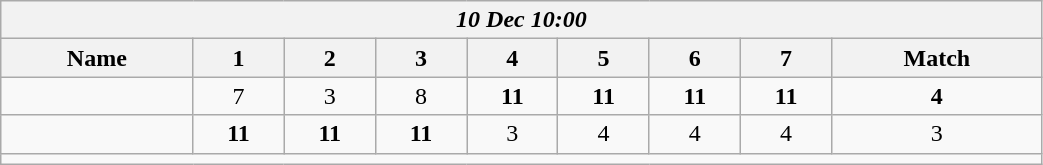<table class=wikitable style="text-align:center; width: 55%">
<tr>
<th colspan=17><em> 10 Dec 10:00</em></th>
</tr>
<tr>
<th>Name</th>
<th>1</th>
<th>2</th>
<th>3</th>
<th>4</th>
<th>5</th>
<th>6</th>
<th>7</th>
<th>Match</th>
</tr>
<tr>
<td style="text-align:left;"><strong></strong></td>
<td>7</td>
<td>3</td>
<td>8</td>
<td><strong>11</strong></td>
<td><strong>11</strong></td>
<td><strong>11</strong></td>
<td><strong>11</strong></td>
<td><strong>4</strong></td>
</tr>
<tr>
<td style="text-align:left;"></td>
<td><strong>11</strong></td>
<td><strong>11</strong></td>
<td><strong>11</strong></td>
<td>3</td>
<td>4</td>
<td>4</td>
<td>4</td>
<td>3</td>
</tr>
<tr>
<td colspan=17></td>
</tr>
</table>
